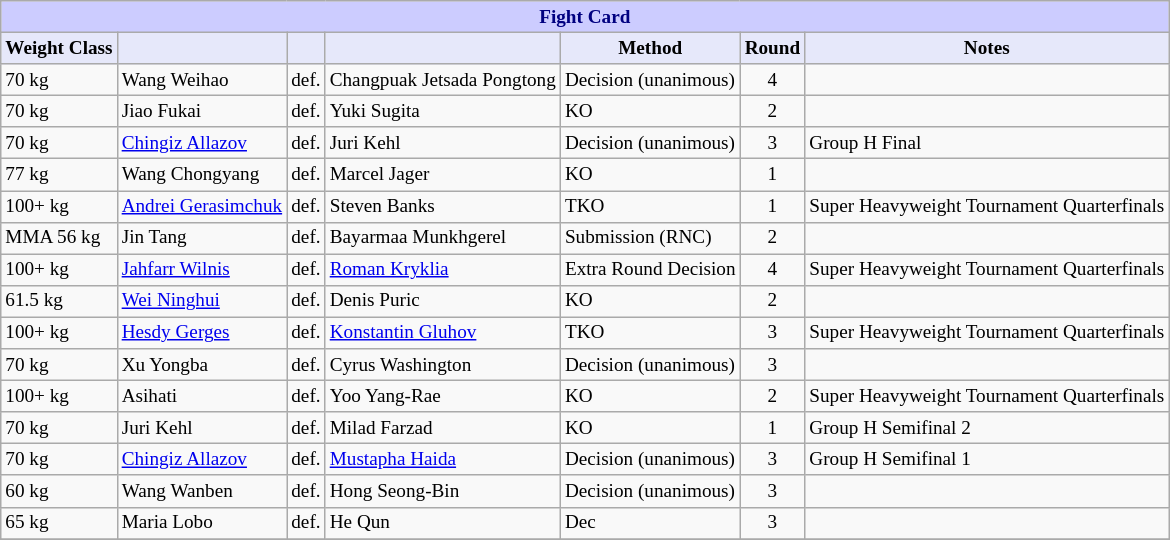<table class="wikitable" style="font-size: 80%;">
<tr>
<th colspan="8" style="background-color: #ccf; color: #000080; text-align: center;"><strong>Fight Card</strong></th>
</tr>
<tr>
<th colspan="1" style="background-color: #E6E8FA; color: #000000; text-align: center;">Weight Class</th>
<th colspan="1" style="background-color: #E6E8FA; color: #000000; text-align: center;"></th>
<th colspan="1" style="background-color: #E6E8FA; color: #000000; text-align: center;"></th>
<th colspan="1" style="background-color: #E6E8FA; color: #000000; text-align: center;"></th>
<th colspan="1" style="background-color: #E6E8FA; color: #000000; text-align: center;">Method</th>
<th colspan="1" style="background-color: #E6E8FA; color: #000000; text-align: center;">Round</th>
<th colspan="1" style="background-color: #E6E8FA; color: #000000; text-align: center;">Notes</th>
</tr>
<tr>
<td>70 kg</td>
<td> Wang Weihao</td>
<td align=center>def.</td>
<td> Changpuak Jetsada Pongtong</td>
<td>Decision (unanimous)</td>
<td align=center>4</td>
<td></td>
</tr>
<tr>
<td>70 kg</td>
<td> Jiao Fukai</td>
<td align=center>def.</td>
<td> Yuki Sugita</td>
<td>KO</td>
<td align=center>2</td>
<td></td>
</tr>
<tr>
<td>70 kg</td>
<td> <a href='#'>Chingiz Allazov</a></td>
<td align=center>def.</td>
<td> Juri Kehl</td>
<td>Decision (unanimous)</td>
<td align=center>3</td>
<td>Group H Final</td>
</tr>
<tr>
<td>77 kg</td>
<td> Wang Chongyang</td>
<td align=center>def.</td>
<td> Marcel Jager</td>
<td>KO</td>
<td align=center>1</td>
<td></td>
</tr>
<tr>
<td>100+ kg</td>
<td> <a href='#'>Andrei Gerasimchuk</a></td>
<td align=center>def.</td>
<td> Steven Banks</td>
<td>TKO</td>
<td align=center>1</td>
<td>Super Heavyweight Tournament Quarterfinals</td>
</tr>
<tr>
<td>MMA 56 kg</td>
<td> Jin Tang</td>
<td align=center>def.</td>
<td> Bayarmaa Munkhgerel</td>
<td>Submission (RNC)</td>
<td align=center>2</td>
<td></td>
</tr>
<tr>
<td>100+ kg</td>
<td> <a href='#'>Jahfarr Wilnis</a></td>
<td align=center>def.</td>
<td> <a href='#'>Roman Kryklia</a></td>
<td>Extra Round Decision</td>
<td align=center>4</td>
<td>Super Heavyweight Tournament Quarterfinals</td>
</tr>
<tr>
<td>61.5 kg</td>
<td> <a href='#'>Wei Ninghui</a></td>
<td align=center>def.</td>
<td> Denis Puric</td>
<td>KO</td>
<td align=center>2</td>
<td></td>
</tr>
<tr>
<td>100+ kg</td>
<td> <a href='#'>Hesdy Gerges</a></td>
<td align=center>def.</td>
<td> <a href='#'>Konstantin Gluhov</a></td>
<td>TKO</td>
<td align=center>3</td>
<td>Super Heavyweight Tournament Quarterfinals</td>
</tr>
<tr>
<td>70 kg</td>
<td> Xu Yongba</td>
<td align=center>def.</td>
<td> Cyrus Washington</td>
<td>Decision (unanimous)</td>
<td align=center>3</td>
<td></td>
</tr>
<tr>
<td>100+ kg</td>
<td> Asihati</td>
<td align=center>def.</td>
<td> Yoo Yang-Rae</td>
<td>KO</td>
<td align=center>2</td>
<td>Super Heavyweight Tournament Quarterfinals</td>
</tr>
<tr>
<td>70 kg</td>
<td> Juri Kehl</td>
<td align=center>def.</td>
<td> Milad Farzad</td>
<td>KO</td>
<td align=center>1</td>
<td>Group H Semifinal 2</td>
</tr>
<tr>
<td>70 kg</td>
<td> <a href='#'>Chingiz Allazov</a></td>
<td align=center>def.</td>
<td> <a href='#'>Mustapha Haida</a></td>
<td>Decision (unanimous)</td>
<td align=center>3</td>
<td>Group H Semifinal 1</td>
</tr>
<tr>
<td>60 kg</td>
<td> Wang Wanben</td>
<td align=center>def.</td>
<td> Hong Seong-Bin</td>
<td>Decision (unanimous)</td>
<td align=center>3</td>
<td></td>
</tr>
<tr>
<td>65 kg</td>
<td> Maria Lobo</td>
<td align=center>def.</td>
<td> He Qun</td>
<td>Dec</td>
<td align=center>3</td>
<td></td>
</tr>
<tr>
</tr>
</table>
